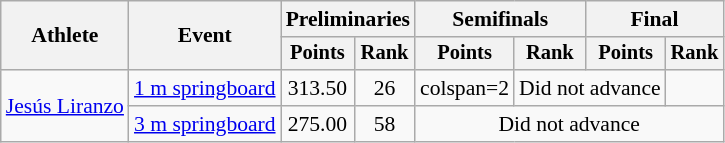<table class="wikitable" style="text-align:center; font-size:90%; ">
<tr>
<th rowspan=2>Athlete</th>
<th rowspan=2>Event</th>
<th colspan=2>Preliminaries</th>
<th colspan=2>Semifinals</th>
<th colspan=2>Final</th>
</tr>
<tr style="font-size:95%">
<th>Points</th>
<th>Rank</th>
<th>Points</th>
<th>Rank</th>
<th>Points</th>
<th>Rank</th>
</tr>
<tr>
<td align=left rowspan=2><a href='#'>Jesús Liranzo</a></td>
<td align=left><a href='#'>1 m springboard</a></td>
<td>313.50</td>
<td>26</td>
<td>colspan=2 </td>
<td colspan=2>Did not advance</td>
</tr>
<tr>
<td align=left><a href='#'>3 m springboard</a></td>
<td>275.00</td>
<td>58</td>
<td colspan=4>Did not advance</td>
</tr>
</table>
